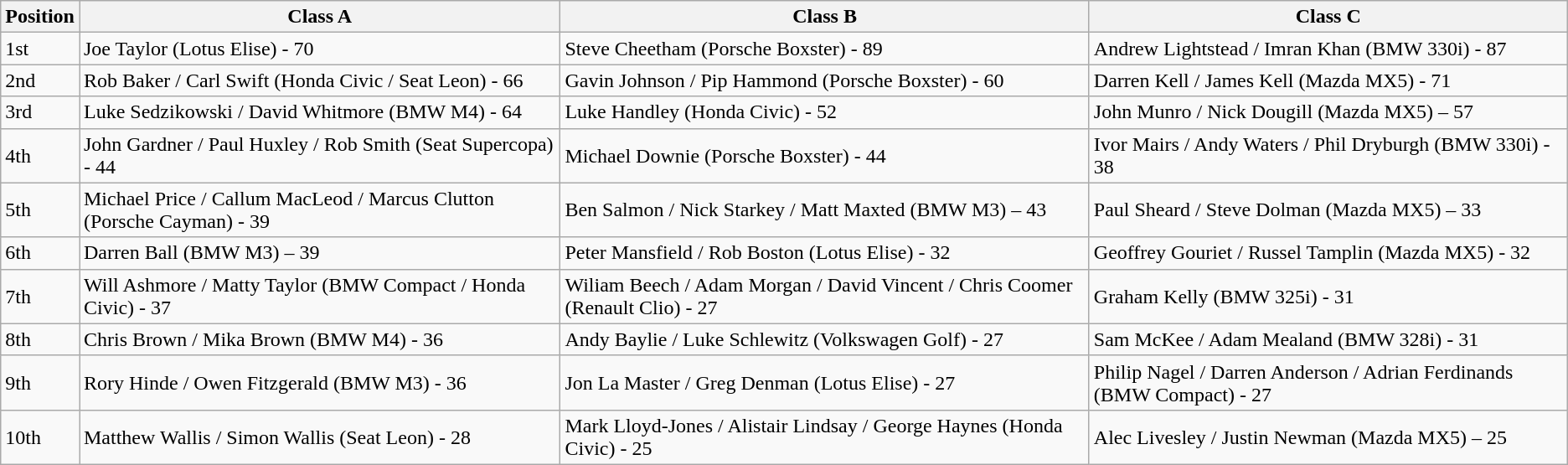<table class="wikitable">
<tr>
<th>Position</th>
<th>Class A</th>
<th>Class B</th>
<th>Class C</th>
</tr>
<tr>
<td>1st</td>
<td>Joe Taylor (Lotus Elise) - 70</td>
<td>Steve Cheetham (Porsche Boxster) - 89</td>
<td>Andrew Lightstead / Imran Khan (BMW 330i) - 87</td>
</tr>
<tr>
<td>2nd</td>
<td>Rob Baker / Carl Swift (Honda Civic / Seat Leon) - 66</td>
<td>Gavin Johnson / Pip Hammond (Porsche Boxster) - 60</td>
<td>Darren Kell / James Kell (Mazda MX5) - 71</td>
</tr>
<tr>
<td>3rd</td>
<td>Luke Sedzikowski / David Whitmore (BMW M4) - 64</td>
<td>Luke Handley (Honda Civic) - 52</td>
<td>John Munro / Nick Dougill (Mazda MX5) – 57</td>
</tr>
<tr>
<td>4th</td>
<td>John Gardner / Paul Huxley / Rob Smith (Seat Supercopa) - 44</td>
<td>Michael Downie (Porsche Boxster) - 44</td>
<td>Ivor Mairs / Andy Waters / Phil Dryburgh (BMW 330i) - 38</td>
</tr>
<tr>
<td>5th</td>
<td>Michael Price / Callum MacLeod / Marcus Clutton (Porsche Cayman) - 39</td>
<td>Ben Salmon / Nick Starkey / Matt Maxted (BMW M3) – 43</td>
<td>Paul Sheard / Steve Dolman (Mazda MX5) – 33</td>
</tr>
<tr>
<td>6th</td>
<td>Darren Ball (BMW M3) – 39</td>
<td>Peter Mansfield / Rob Boston (Lotus Elise) - 32</td>
<td>Geoffrey Gouriet / Russel Tamplin (Mazda MX5) - 32</td>
</tr>
<tr>
<td>7th</td>
<td>Will Ashmore / Matty Taylor (BMW Compact / Honda Civic) - 37</td>
<td>Wiliam Beech / Adam Morgan / David Vincent / Chris Coomer (Renault Clio) - 27</td>
<td>Graham Kelly (BMW 325i) - 31</td>
</tr>
<tr>
<td>8th</td>
<td>Chris Brown / Mika Brown (BMW M4) - 36</td>
<td>Andy Baylie / Luke Schlewitz (Volkswagen Golf) - 27</td>
<td>Sam McKee / Adam Mealand (BMW 328i) - 31</td>
</tr>
<tr>
<td>9th</td>
<td>Rory Hinde / Owen Fitzgerald (BMW M3) - 36</td>
<td>Jon La Master / Greg Denman (Lotus Elise) - 27</td>
<td>Philip Nagel / Darren Anderson / Adrian Ferdinands (BMW Compact) - 27</td>
</tr>
<tr>
<td>10th</td>
<td>Matthew Wallis / Simon Wallis (Seat Leon) - 28</td>
<td>Mark Lloyd-Jones / Alistair Lindsay / George Haynes (Honda Civic) - 25</td>
<td>Alec Livesley / Justin Newman (Mazda MX5) – 25</td>
</tr>
</table>
